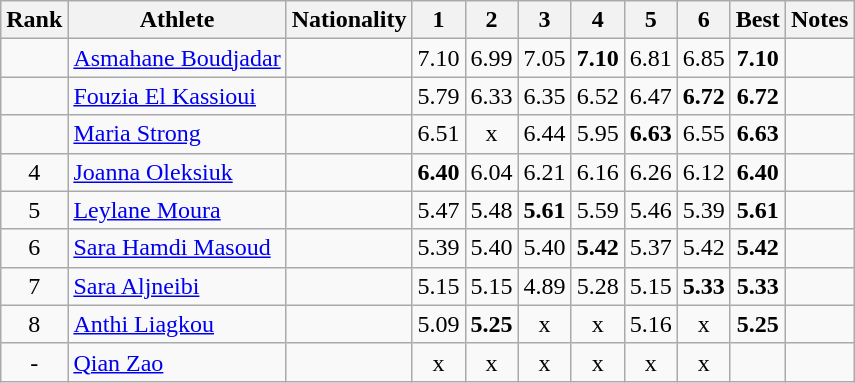<table class="wikitable sortable" style="text-align:center">
<tr>
<th>Rank</th>
<th>Athlete</th>
<th>Nationality</th>
<th>1</th>
<th>2</th>
<th>3</th>
<th>4</th>
<th>5</th>
<th>6</th>
<th>Best</th>
<th>Notes</th>
</tr>
<tr>
<td></td>
<td style="text-align:left;"><a href='#'>Asmahane Boudjadar</a></td>
<td style="text-align:left;"></td>
<td>7.10</td>
<td>6.99</td>
<td>7.05</td>
<td><strong>7.10</strong></td>
<td>6.81</td>
<td>6.85</td>
<td><strong>7.10</strong></td>
<td></td>
</tr>
<tr>
<td></td>
<td style="text-align:left;"><a href='#'>Fouzia El Kassioui</a></td>
<td style="text-align:left;"></td>
<td>5.79</td>
<td>6.33</td>
<td>6.35</td>
<td>6.52</td>
<td>6.47</td>
<td><strong>6.72</strong></td>
<td><strong>6.72</strong></td>
<td></td>
</tr>
<tr>
<td></td>
<td style="text-align:left;"><a href='#'>Maria Strong</a></td>
<td style="text-align:left;"></td>
<td>6.51</td>
<td>x</td>
<td>6.44</td>
<td>5.95</td>
<td><strong>6.63</strong></td>
<td>6.55</td>
<td><strong>6.63</strong></td>
<td></td>
</tr>
<tr>
<td>4</td>
<td style="text-align:left;"><a href='#'>Joanna Oleksiuk</a></td>
<td style="text-align:left;"></td>
<td><strong>6.40</strong></td>
<td>6.04</td>
<td>6.21</td>
<td>6.16</td>
<td>6.26</td>
<td>6.12</td>
<td><strong>6.40</strong></td>
<td></td>
</tr>
<tr>
<td>5</td>
<td style="text-align:left;"><a href='#'>Leylane Moura</a></td>
<td style="text-align:left;"></td>
<td>5.47</td>
<td>5.48</td>
<td><strong>5.61</strong></td>
<td>5.59</td>
<td>5.46</td>
<td>5.39</td>
<td><strong>5.61</strong></td>
<td></td>
</tr>
<tr>
<td>6</td>
<td style="text-align:left;"><a href='#'>Sara Hamdi Masoud</a></td>
<td style="text-align:left;"></td>
<td>5.39</td>
<td>5.40</td>
<td>5.40</td>
<td><strong>5.42</strong></td>
<td>5.37</td>
<td>5.42</td>
<td><strong>5.42</strong></td>
<td></td>
</tr>
<tr>
<td>7</td>
<td style="text-align:left;"><a href='#'>Sara Aljneibi</a></td>
<td style="text-align:left;"></td>
<td>5.15</td>
<td>5.15</td>
<td>4.89</td>
<td>5.28</td>
<td>5.15</td>
<td><strong>5.33</strong></td>
<td><strong>5.33</strong></td>
<td></td>
</tr>
<tr>
<td>8</td>
<td style="text-align:left;"><a href='#'>Anthi Liagkou</a></td>
<td style="text-align:left;"></td>
<td>5.09</td>
<td><strong>5.25</strong></td>
<td>x</td>
<td>x</td>
<td>5.16</td>
<td>x</td>
<td><strong>5.25</strong></td>
<td></td>
</tr>
<tr>
<td>-</td>
<td style="text-align:left;"><a href='#'>Qian Zao</a></td>
<td style="text-align:left;"></td>
<td>x</td>
<td>x</td>
<td>x</td>
<td>x</td>
<td>x</td>
<td>x</td>
<td><strong></strong></td>
<td></td>
</tr>
</table>
